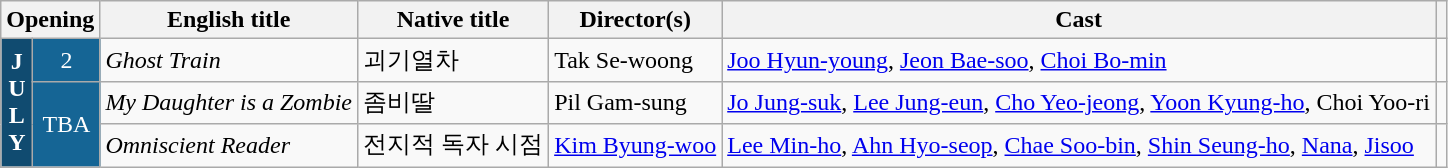<table class="wikitable sortable">
<tr>
<th colspan="2">Opening</th>
<th>English title</th>
<th>Native title</th>
<th>Director(s)</th>
<th>Cast</th>
<th class="unsortable"></th>
</tr>
<tr>
<th rowspan="3" style="text-align:center; background:#104B70; color:white;">J<br>U<br>L<br>Y</th>
<td style="text-align:center; background:#156595; color:white;">2</td>
<td><em>Ghost Train</em></td>
<td>괴기열차</td>
<td>Tak Se-woong</td>
<td><a href='#'>Joo Hyun-young</a>, <a href='#'>Jeon Bae-soo</a>, <a href='#'>Choi Bo-min</a></td>
<td style="text-align:center"></td>
</tr>
<tr>
<td rowspan="2" style="text-align:center; background:#156595; color:white;">TBA</td>
<td><em>My Daughter is a Zombie</em></td>
<td>좀비딸</td>
<td>Pil Gam-sung</td>
<td><a href='#'>Jo Jung-suk</a>, <a href='#'>Lee Jung-eun</a>, <a href='#'>Cho Yeo-jeong</a>, <a href='#'>Yoon Kyung-ho</a>, Choi Yoo-ri</td>
<td style="text-align:center"></td>
</tr>
<tr>
<td><em>Omniscient Reader</em></td>
<td>전지적 독자 시점</td>
<td><a href='#'>Kim Byung-woo</a></td>
<td><a href='#'>Lee Min-ho</a>, <a href='#'>Ahn Hyo-seop</a>, <a href='#'>Chae Soo-bin</a>, <a href='#'>Shin Seung-ho</a>, <a href='#'>Nana</a>, <a href='#'>Jisoo</a></td>
<td style="text-align:center"></td>
</tr>
</table>
